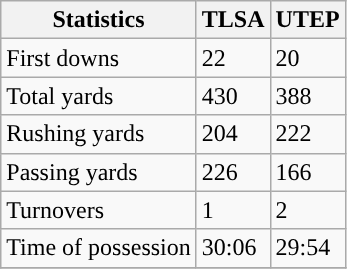<table class="wikitable">
<tr>
<th>Statistics</th>
<th>TLSA</th>
<th>UTEP</th>
</tr>
<tr>
<td>First downs</td>
<td>22</td>
<td>20</td>
</tr>
<tr>
<td>Total yards</td>
<td>430</td>
<td>388</td>
</tr>
<tr>
<td>Rushing yards</td>
<td>204</td>
<td>222</td>
</tr>
<tr>
<td>Passing yards</td>
<td>226</td>
<td>166</td>
</tr>
<tr>
<td>Turnovers</td>
<td>1</td>
<td>2</td>
</tr>
<tr>
<td>Time of possession</td>
<td>30:06</td>
<td>29:54</td>
</tr>
<tr>
</tr>
</table>
